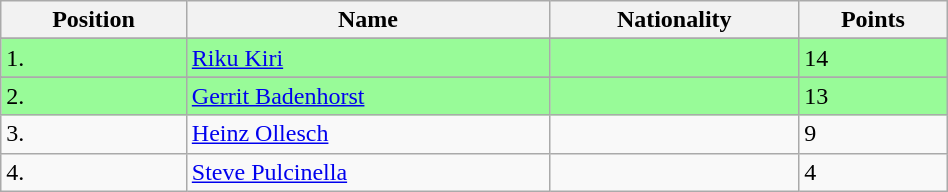<table class="wikitable" style="display: inline-table; width: 50%;">
<tr>
<th>Position</th>
<th>Name</th>
<th>Nationality</th>
<th>Points</th>
</tr>
<tr>
</tr>
<tr style="background:palegreen">
<td>1.</td>
<td><a href='#'>Riku Kiri</a></td>
<td></td>
<td>14</td>
</tr>
<tr>
</tr>
<tr style="background:palegreen">
<td>2.</td>
<td><a href='#'>Gerrit Badenhorst</a></td>
<td></td>
<td>13</td>
</tr>
<tr>
<td>3.</td>
<td><a href='#'>Heinz Ollesch</a></td>
<td></td>
<td>9</td>
</tr>
<tr>
<td>4.</td>
<td><a href='#'>Steve Pulcinella</a></td>
<td></td>
<td>4</td>
</tr>
</table>
